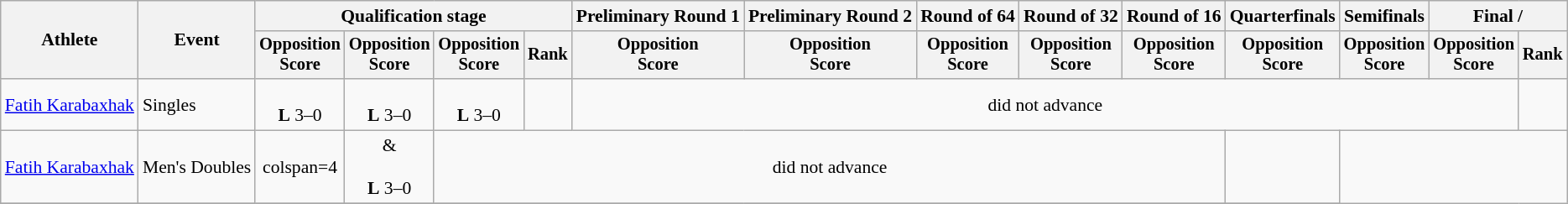<table class=wikitable style=font-size:90%;text-align:center>
<tr>
<th rowspan=2>Athlete</th>
<th rowspan=2>Event</th>
<th colspan=4>Qualification stage</th>
<th>Preliminary Round 1</th>
<th>Preliminary Round 2</th>
<th>Round of 64</th>
<th>Round of 32</th>
<th>Round of 16</th>
<th>Quarterfinals</th>
<th>Semifinals</th>
<th colspan=2>Final / </th>
</tr>
<tr style=font-size:95%>
<th>Opposition<br>Score</th>
<th>Opposition<br>Score</th>
<th>Opposition<br>Score</th>
<th>Rank</th>
<th>Opposition<br>Score</th>
<th>Opposition<br>Score</th>
<th>Opposition<br>Score</th>
<th>Opposition<br>Score</th>
<th>Opposition<br>Score</th>
<th>Opposition<br>Score</th>
<th>Opposition<br>Score</th>
<th>Opposition<br>Score</th>
<th>Rank</th>
</tr>
<tr>
<td align=left><a href='#'>Fatih Karabaxhak</a></td>
<td align=left>Singles</td>
<td><br><strong>L</strong> 3–0</td>
<td><br><strong>L</strong> 3–0</td>
<td><br><strong>L</strong> 3–0</td>
<td></td>
<td colspan=8>did not advance</td>
<td></td>
</tr>
<tr>
<td align=left><a href='#'>Fatih Karabaxhak</a><br></td>
<td align=left>Men's Doubles</td>
<td>colspan=4</td>
<td> & <br><br><strong>L</strong> 3–0</td>
<td colspan=7>did not advance</td>
<td></td>
</tr>
<tr>
</tr>
</table>
